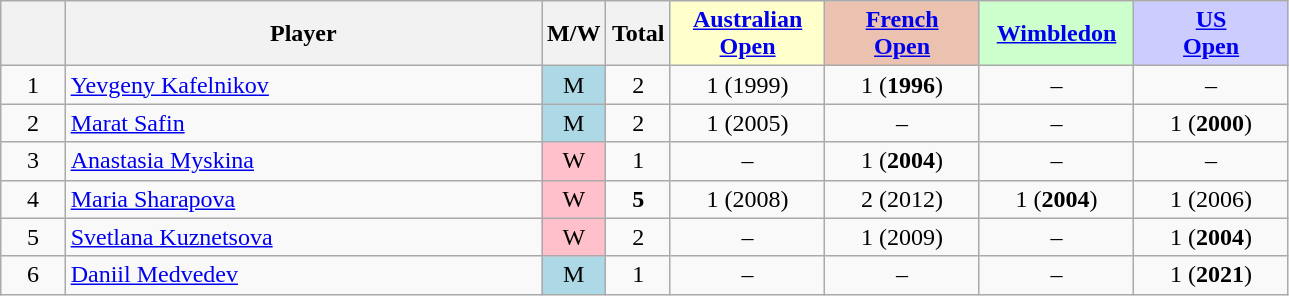<table class="wikitable mw-datatable sortable" style="text-align:center;">
<tr>
<th data-sort-type="number" width="5%"></th>
<th width="37%">Player</th>
<th width="5%">M/W</th>
<th data-sort-type="number" width="5%">Total</th>
<th style="background-color:#FFFFCC;" width="12%" data-sort-type="number"><a href='#'>Australian<br> Open</a></th>
<th style="background-color:#EBC2AF;" width="12%" data-sort-type="number"><a href='#'>French<br> Open</a></th>
<th style="background-color:#CCFFCC;" width="12%" data-sort-type="number"><a href='#'>Wimbledon</a></th>
<th style="background-color:#CCCCFF;" width="12%" data-sort-type="number"><a href='#'>US<br> Open</a></th>
</tr>
<tr>
<td>1</td>
<td style="text-align:left"><a href='#'>Yevgeny Kafelnikov</a></td>
<td style="background-color:lightblue;">M</td>
<td>2</td>
<td>1 (1999)</td>
<td>1 (<strong>1996</strong>)</td>
<td>–</td>
<td>–</td>
</tr>
<tr>
<td>2</td>
<td style="text-align:left"><a href='#'>Marat Safin</a></td>
<td style="background-color:lightblue;">M</td>
<td>2</td>
<td>1 (2005)</td>
<td>–</td>
<td>–</td>
<td>1 (<strong>2000</strong>)</td>
</tr>
<tr>
<td>3</td>
<td style="text-align:left"><a href='#'>Anastasia Myskina</a></td>
<td style="background-color:pink;">W</td>
<td>1</td>
<td>–</td>
<td>1 (<strong>2004</strong>)</td>
<td>–</td>
<td>–</td>
</tr>
<tr>
<td>4</td>
<td style="text-align:left"><a href='#'>Maria Sharapova</a></td>
<td style="background-color:pink;">W</td>
<td><strong>5</strong></td>
<td>1 (2008)</td>
<td>2 (2012)</td>
<td>1 (<strong>2004</strong>)</td>
<td>1 (2006)</td>
</tr>
<tr>
<td>5</td>
<td style="text-align:left"><a href='#'>Svetlana Kuznetsova</a></td>
<td style="background-color:pink;">W</td>
<td>2</td>
<td>–</td>
<td>1 (2009)</td>
<td>–</td>
<td>1 (<strong>2004</strong>)</td>
</tr>
<tr>
<td>6</td>
<td style="text-align:left"><a href='#'>Daniil Medvedev</a></td>
<td style="background-color:lightblue;">M</td>
<td>1</td>
<td>–</td>
<td>–</td>
<td>–</td>
<td>1 (<strong>2021</strong>)</td>
</tr>
</table>
